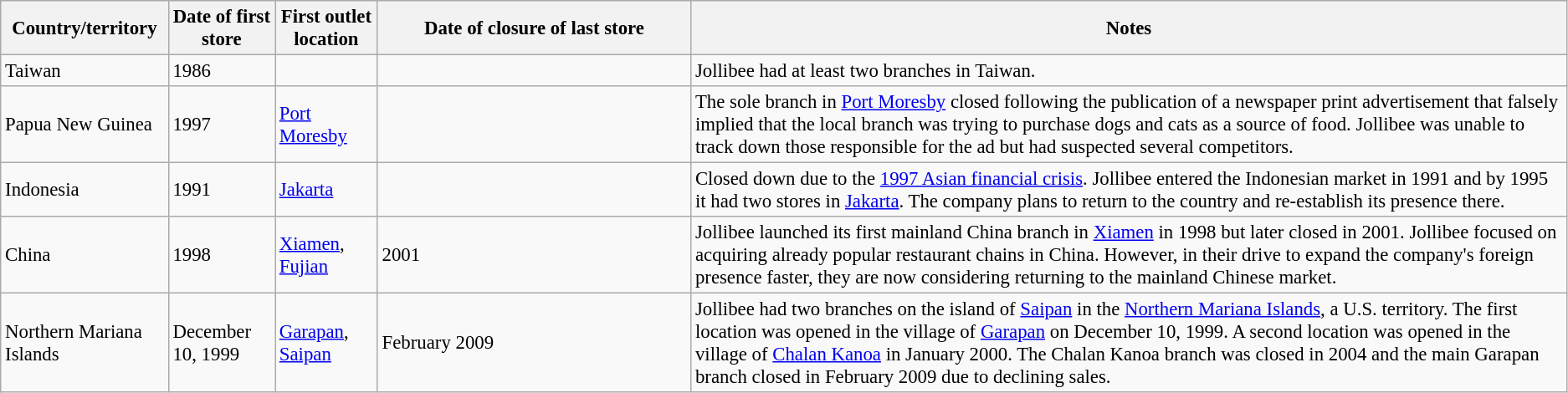<table class="wikitable sortable" style="font-size:95%;">
<tr>
<th scope="col">Country/territory</th>
<th scope="col">Date of first store</th>
<th scope="col">First outlet location</th>
<th scope="col" style="width:20%;">Date of closure of last store</th>
<th>Notes</th>
</tr>
<tr>
<td>Taiwan</td>
<td>1986</td>
<td></td>
<td></td>
<td>Jollibee had at least two branches in Taiwan.</td>
</tr>
<tr>
<td>Papua New Guinea</td>
<td>1997</td>
<td><a href='#'>Port Moresby</a></td>
<td></td>
<td>The sole branch in <a href='#'>Port Moresby</a> closed following the publication of a newspaper print advertisement that falsely implied that the local branch was trying to purchase dogs and cats as a source of food. Jollibee was unable to track down those responsible for the ad but had suspected several competitors.</td>
</tr>
<tr>
<td>Indonesia</td>
<td>1991</td>
<td><a href='#'>Jakarta</a></td>
<td data-sort-value="1997"></td>
<td>Closed down due to the <a href='#'>1997 Asian financial crisis</a>. Jollibee entered the Indonesian market in 1991 and by 1995 it had two stores in <a href='#'>Jakarta</a>. The company plans to return to the country and re-establish its presence there.</td>
</tr>
<tr>
<td>China</td>
<td>1998</td>
<td><a href='#'>Xiamen</a>, <a href='#'>Fujian</a></td>
<td>2001</td>
<td>Jollibee launched its first mainland China branch in <a href='#'>Xiamen</a> in 1998 but later closed in 2001. Jollibee focused on acquiring already popular restaurant chains in China. However, in their drive to expand the company's foreign presence faster, they are now considering returning to the mainland Chinese market.</td>
</tr>
<tr>
<td>Northern Mariana Islands</td>
<td>December 10, 1999</td>
<td><a href='#'>Garapan</a>, <a href='#'>Saipan</a></td>
<td>February 2009</td>
<td>Jollibee had two branches on the island of <a href='#'>Saipan</a> in the <a href='#'>Northern Mariana Islands</a>, a U.S. territory. The first location was opened in the village of <a href='#'>Garapan</a> on December 10, 1999. A second location was opened in the village of <a href='#'>Chalan Kanoa</a> in January 2000. The Chalan Kanoa branch was closed in 2004 and the main Garapan branch closed in February 2009 due to declining sales.</td>
</tr>
</table>
